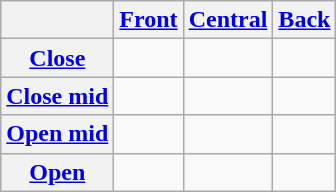<table class="wikitable">
<tr>
<th></th>
<th><a href='#'>Front</a></th>
<th><a href='#'>Central</a></th>
<th><a href='#'>Back</a></th>
</tr>
<tr align=center>
<th><a href='#'>Close</a></th>
<td> </td>
<td></td>
<td> </td>
</tr>
<tr align=center>
<th><a href='#'>Close mid</a></th>
<td> </td>
<td></td>
<td> </td>
</tr>
<tr align=center>
<th><a href='#'>Open mid</a></th>
<td></td>
<td></td>
<td></td>
</tr>
<tr align=center>
<th><a href='#'>Open</a></th>
<td></td>
<td> </td>
<td></td>
</tr>
</table>
